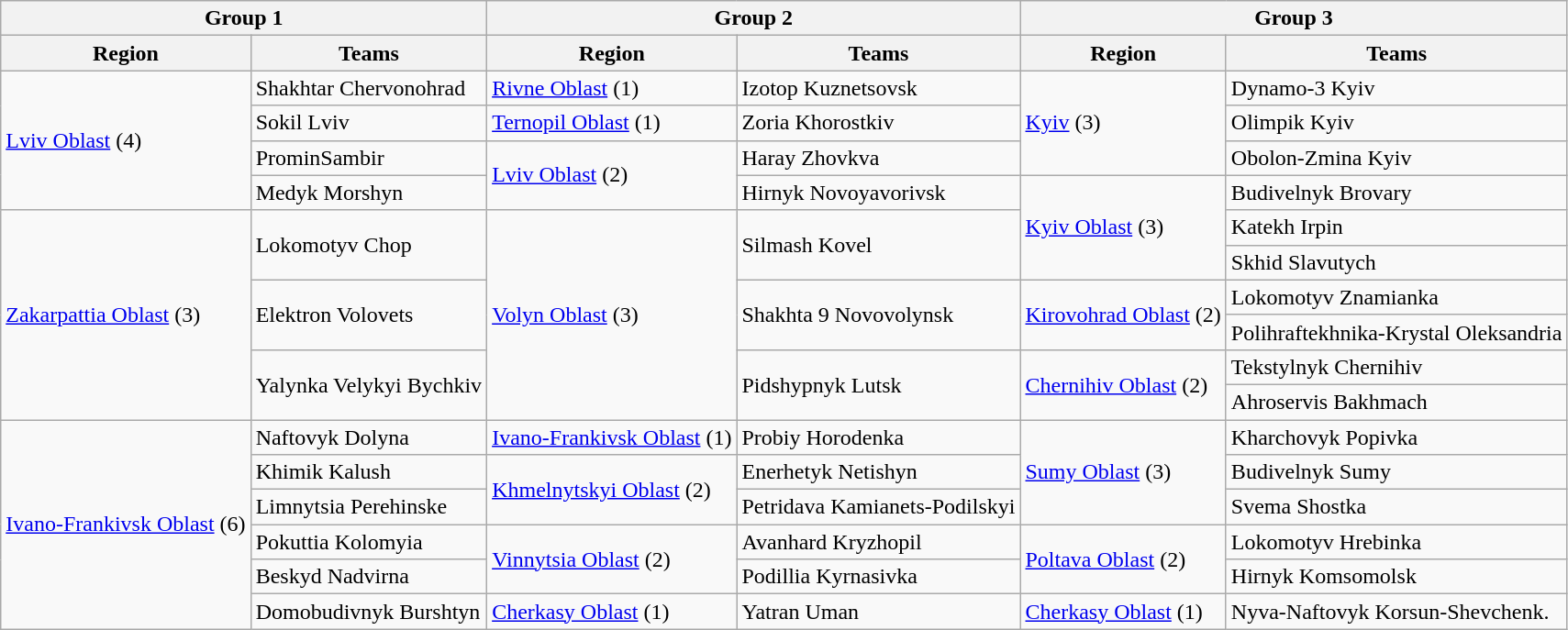<table class="wikitable">
<tr>
<th colspan=2>Group 1</th>
<th colspan=2>Group 2</th>
<th colspan=2>Group 3</th>
</tr>
<tr>
<th>Region</th>
<th>Teams</th>
<th>Region</th>
<th>Teams</th>
<th>Region</th>
<th>Teams</th>
</tr>
<tr>
<td rowspan=4><a href='#'>Lviv Oblast</a> (4)</td>
<td>Shakhtar Chervonohrad</td>
<td><a href='#'>Rivne Oblast</a> (1)</td>
<td>Izotop Kuznetsovsk</td>
<td rowspan=3><a href='#'>Kyiv</a> (3)</td>
<td>Dynamo-3 Kyiv</td>
</tr>
<tr>
<td>Sokil Lviv</td>
<td><a href='#'>Ternopil Oblast</a> (1)</td>
<td>Zoria Khorostkiv</td>
<td>Olimpik Kyiv</td>
</tr>
<tr>
<td>ProminSambir</td>
<td rowspan=2><a href='#'>Lviv Oblast</a> (2)</td>
<td>Haray Zhovkva</td>
<td>Obolon-Zmina Kyiv</td>
</tr>
<tr>
<td>Medyk Morshyn</td>
<td>Hirnyk Novoyavorivsk</td>
<td rowspan=3><a href='#'>Kyiv Oblast</a> (3)</td>
<td>Budivelnyk Brovary</td>
</tr>
<tr>
<td rowspan=6><a href='#'>Zakarpattia Oblast</a> (3)</td>
<td rowspan=2>Lokomotyv Chop</td>
<td rowspan=6><a href='#'>Volyn Oblast</a> (3)</td>
<td rowspan=2>Silmash Kovel</td>
<td>Katekh Irpin</td>
</tr>
<tr>
<td>Skhid Slavutych</td>
</tr>
<tr>
<td rowspan=2>Elektron Volovets</td>
<td rowspan=2>Shakhta 9 Novovolynsk</td>
<td rowspan=2><a href='#'>Kirovohrad Oblast</a> (2)</td>
<td>Lokomotyv Znamianka</td>
</tr>
<tr>
<td>Polihraftekhnika-Krystal Oleksandria</td>
</tr>
<tr>
<td rowspan=2>Yalynka Velykyi Bychkiv</td>
<td rowspan=2>Pidshypnyk Lutsk</td>
<td rowspan=2><a href='#'>Chernihiv Oblast</a> (2)</td>
<td>Tekstylnyk Chernihiv</td>
</tr>
<tr>
<td>Ahroservis Bakhmach</td>
</tr>
<tr>
<td rowspan=6><a href='#'>Ivano-Frankivsk Oblast</a> (6)</td>
<td>Naftovyk Dolyna</td>
<td><a href='#'>Ivano-Frankivsk Oblast</a> (1)</td>
<td>Probiy Horodenka</td>
<td rowspan=3><a href='#'>Sumy Oblast</a> (3)</td>
<td>Kharchovyk Popivka</td>
</tr>
<tr>
<td>Khimik Kalush</td>
<td rowspan=2><a href='#'>Khmelnytskyi Oblast</a> (2)</td>
<td>Enerhetyk Netishyn</td>
<td>Budivelnyk Sumy</td>
</tr>
<tr>
<td>Limnytsia Perehinske</td>
<td>Petridava Kamianets-Podilskyi</td>
<td>Svema Shostka</td>
</tr>
<tr>
<td>Pokuttia Kolomyia</td>
<td rowspan=2><a href='#'>Vinnytsia Oblast</a> (2)</td>
<td>Avanhard Kryzhopil</td>
<td rowspan=2><a href='#'>Poltava Oblast</a> (2)</td>
<td>Lokomotyv Hrebinka</td>
</tr>
<tr>
<td>Beskyd Nadvirna</td>
<td>Podillia Kyrnasivka</td>
<td>Hirnyk Komsomolsk</td>
</tr>
<tr>
<td>Domobudivnyk Burshtyn</td>
<td><a href='#'>Cherkasy Oblast</a> (1)</td>
<td>Yatran Uman</td>
<td><a href='#'>Cherkasy Oblast</a> (1)</td>
<td>Nyva-Naftovyk Korsun-Shevchenk.</td>
</tr>
</table>
